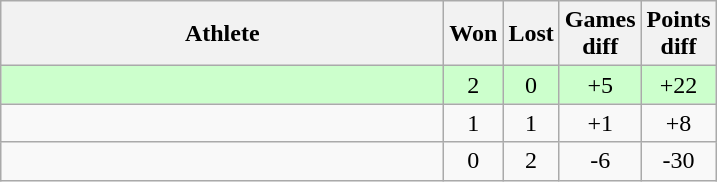<table class="wikitable">
<tr>
<th style="width:18em">Athlete</th>
<th>Won</th>
<th>Lost</th>
<th>Games<br>diff</th>
<th>Points<br>diff</th>
</tr>
<tr bgcolor=ccffcc>
<td></td>
<td align="center">2</td>
<td align="center">0</td>
<td align="center">+5</td>
<td align="center">+22</td>
</tr>
<tr>
<td></td>
<td align="center">1</td>
<td align="center">1</td>
<td align="center">+1</td>
<td align="center">+8</td>
</tr>
<tr>
<td></td>
<td align="center">0</td>
<td align="center">2</td>
<td align="center">-6</td>
<td align="center">-30</td>
</tr>
</table>
